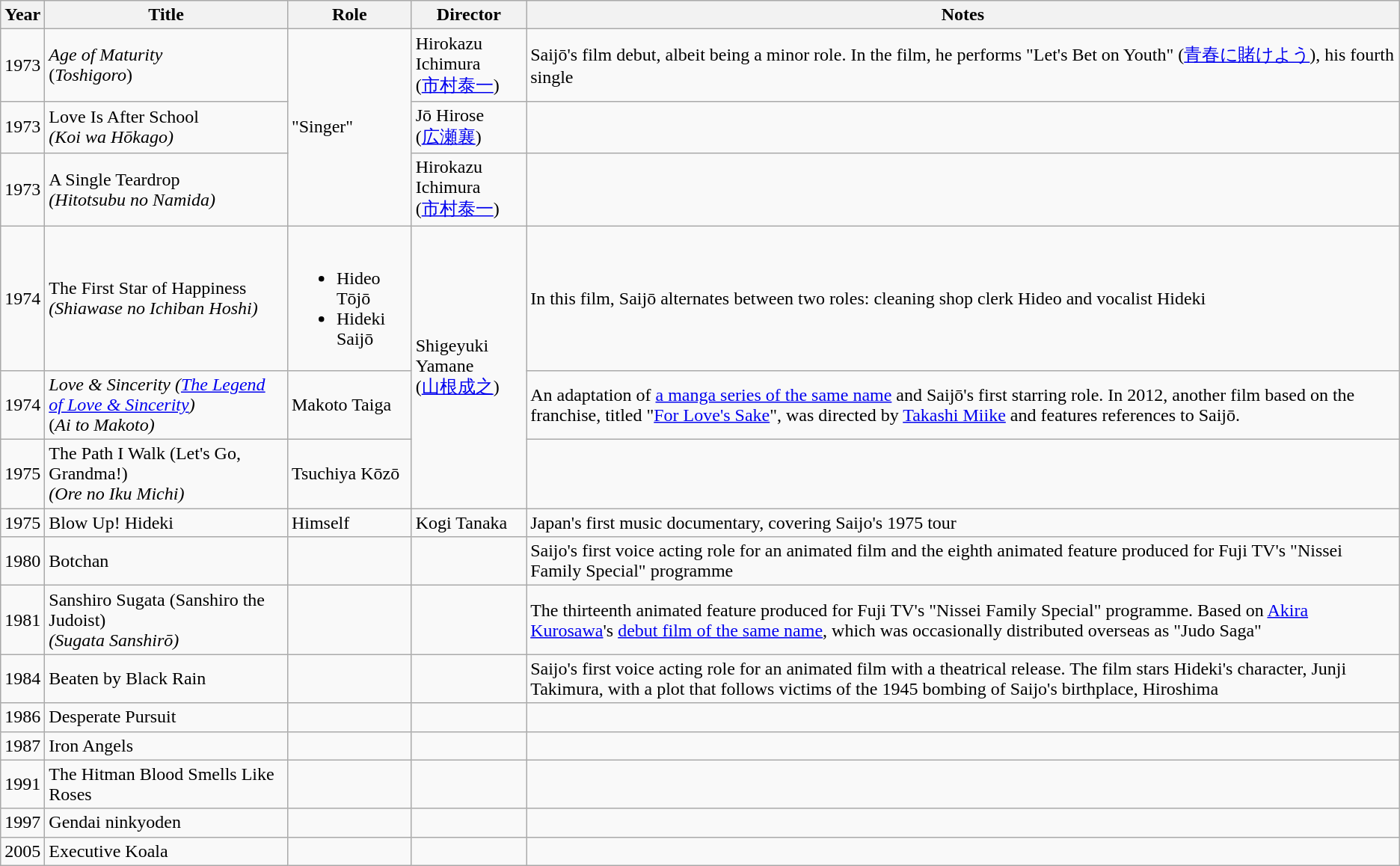<table class="wikitable">
<tr>
<th>Year</th>
<th>Title</th>
<th>Role</th>
<th>Director</th>
<th>Notes</th>
</tr>
<tr>
<td>1973</td>
<td><em>Age of Maturity</em><br>(<em>Toshigoro</em>)</td>
<td rowspan="3">"Singer"</td>
<td>Hirokazu Ichimura<br>(<a href='#'>市村泰一</a>)</td>
<td>Saijō's film debut, albeit being a minor role. In the film, he performs "Let's Bet on Youth" (<a href='#'>青春に賭けよう</a>), his fourth single</td>
</tr>
<tr>
<td>1973</td>
<td>Love Is After School<br><em>(Koi wa Hōkago)</em></td>
<td>Jō Hirose<br>(<a href='#'>広瀬襄</a>)</td>
<td></td>
</tr>
<tr>
<td>1973</td>
<td>A Single Teardrop<br><em>(Hitotsubu no Namida)</em></td>
<td>Hirokazu Ichimura<br>(<a href='#'>市村泰一</a>)</td>
<td></td>
</tr>
<tr>
<td>1974</td>
<td>The First Star of Happiness<br><em>(Shiawase no Ichiban Hoshi)</em></td>
<td><br><ul><li>Hideo Tōjō</li><li>Hideki Saijō</li></ul></td>
<td rowspan="3">Shigeyuki Yamane<br>(<a href='#'>山根成之</a>)</td>
<td>In this film, Saijō alternates between two roles: cleaning shop clerk Hideo and vocalist Hideki</td>
</tr>
<tr>
<td>1974</td>
<td><em>Love & Sincerity (<a href='#'>The Legend of Love & Sincerity</a>)</em><br>(<em>Ai to Makoto)</em></td>
<td>Makoto Taiga</td>
<td>An adaptation of <a href='#'>a manga series of the same name</a> and Saijō's first starring role. In 2012, another film based on the franchise, titled "<a href='#'>For Love's Sake</a>", was directed by <a href='#'>Takashi Miike</a> and features references to Saijō.</td>
</tr>
<tr>
<td>1975</td>
<td>The Path I Walk (Let's Go, Grandma!)<br><em>(Ore no Iku Michi)</em></td>
<td>Tsuchiya Kōzō</td>
<td></td>
</tr>
<tr>
<td>1975</td>
<td>Blow Up! Hideki</td>
<td>Himself</td>
<td>Kogi Tanaka</td>
<td>Japan's first music documentary, covering Saijo's 1975 tour</td>
</tr>
<tr>
<td>1980</td>
<td>Botchan</td>
<td></td>
<td></td>
<td>Saijo's first voice acting role for an animated film and the eighth animated feature produced for Fuji TV's "Nissei Family Special" programme</td>
</tr>
<tr>
<td>1981</td>
<td>Sanshiro Sugata (Sanshiro the Judoist)<br><em>(Sugata Sanshirō)</em></td>
<td></td>
<td></td>
<td>The thirteenth animated feature produced for Fuji TV's "Nissei Family Special" programme. Based on <a href='#'>Akira Kurosawa</a>'s <a href='#'>debut film of the same name</a>, which was occasionally distributed overseas as "Judo Saga"</td>
</tr>
<tr>
<td>1984</td>
<td>Beaten by Black Rain</td>
<td></td>
<td></td>
<td>Saijo's first voice acting role for an animated film with a theatrical release. The film stars Hideki's character, Junji Takimura, with a plot that follows victims of the 1945 bombing of Saijo's birthplace, Hiroshima</td>
</tr>
<tr>
<td>1986</td>
<td>Desperate Pursuit</td>
<td></td>
<td></td>
<td></td>
</tr>
<tr>
<td>1987</td>
<td>Iron Angels</td>
<td></td>
<td></td>
<td></td>
</tr>
<tr>
<td>1991</td>
<td>The Hitman Blood Smells Like Roses</td>
<td></td>
<td></td>
<td></td>
</tr>
<tr>
<td>1997</td>
<td>Gendai ninkyoden</td>
<td></td>
<td></td>
<td></td>
</tr>
<tr>
<td>2005</td>
<td>Executive Koala</td>
<td></td>
<td></td>
<td></td>
</tr>
</table>
